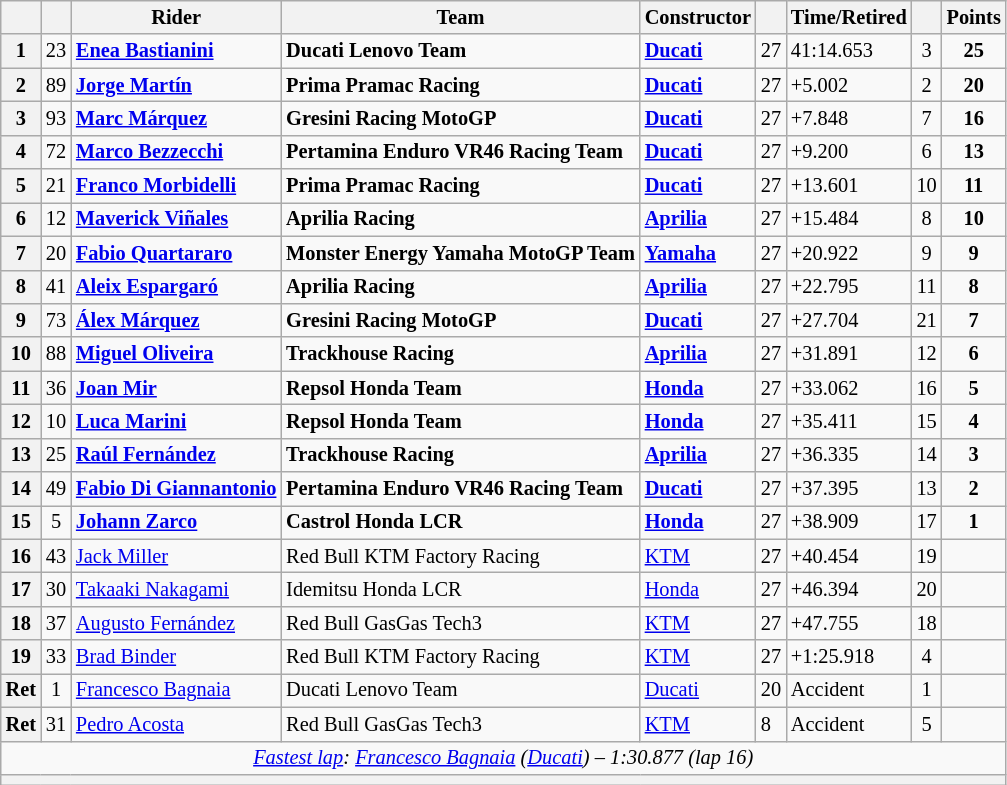<table class="wikitable sortable" style="font-size: 85%;">
<tr>
<th scope="col"></th>
<th scope="col"></th>
<th scope="col">Rider</th>
<th scope="col">Team</th>
<th scope="col">Constructor</th>
<th scope="col" class="unsortable"></th>
<th scope="col" class="unsortable">Time/Retired</th>
<th scope="col"></th>
<th scope="col">Points</th>
</tr>
<tr>
<th scope="row">1</th>
<td align="center">23</td>
<td data-sort-value="bas"> <strong><a href='#'>Enea Bastianini</a></strong></td>
<td><strong>Ducati Lenovo Team</strong></td>
<td><strong><a href='#'>Ducati</a></strong></td>
<td>27</td>
<td>41:14.653</td>
<td align="center">3</td>
<td align="center"><strong>25</strong></td>
</tr>
<tr>
<th scope="row">2</th>
<td align="center">89</td>
<td data-sort-value="mart"> <strong><a href='#'>Jorge Martín</a></strong></td>
<td><strong>Prima Pramac Racing</strong></td>
<td><strong><a href='#'>Ducati</a></strong></td>
<td>27</td>
<td>+5.002</td>
<td align="center">2</td>
<td align="center"><strong>20</strong></td>
</tr>
<tr>
<th scope="row">3</th>
<td align="center">93</td>
<td data-sort-value="marqm"> <strong><a href='#'>Marc Márquez</a></strong></td>
<td><strong>Gresini Racing MotoGP</strong></td>
<td><strong><a href='#'>Ducati</a></strong></td>
<td>27</td>
<td>+7.848</td>
<td align="center">7</td>
<td align="center"><strong>16</strong></td>
</tr>
<tr>
<th scope="row">4</th>
<td align="center">72</td>
<td data-sort-value="bez"> <strong><a href='#'>Marco Bezzecchi</a></strong></td>
<td><strong>Pertamina Enduro VR46 Racing Team</strong></td>
<td><strong><a href='#'>Ducati</a></strong></td>
<td>27</td>
<td>+9.200</td>
<td align="center">6</td>
<td align="center"><strong>13</strong></td>
</tr>
<tr>
<th scope="row">5</th>
<td align="center">21</td>
<td data-sort-value="mor"> <strong><a href='#'>Franco Morbidelli</a></strong></td>
<td><strong>Prima Pramac Racing</strong></td>
<td><strong><a href='#'>Ducati</a></strong></td>
<td>27</td>
<td>+13.601</td>
<td align="center">10</td>
<td align="center"><strong>11</strong></td>
</tr>
<tr>
<th scope="row">6</th>
<td align="center">12</td>
<td data-sort-value="vin"> <strong><a href='#'>Maverick Viñales</a></strong></td>
<td><strong>Aprilia Racing</strong></td>
<td><strong><a href='#'>Aprilia</a></strong></td>
<td>27</td>
<td>+15.484</td>
<td align="center">8</td>
<td align="center"><strong>10</strong></td>
</tr>
<tr>
<th scope="row">7</th>
<td align="center">20</td>
<td data-sort-value="qua"> <strong><a href='#'>Fabio Quartararo</a></strong></td>
<td><strong>Monster Energy Yamaha MotoGP Team</strong></td>
<td><strong><a href='#'>Yamaha</a></strong></td>
<td>27</td>
<td>+20.922</td>
<td align="center">9</td>
<td align="center"><strong>9</strong></td>
</tr>
<tr>
<th scope="row">8</th>
<td align="center">41</td>
<td data-sort-value="esp"> <strong><a href='#'>Aleix Espargaró</a></strong></td>
<td><strong>Aprilia Racing</strong></td>
<td><strong><a href='#'>Aprilia</a></strong></td>
<td>27</td>
<td>+22.795</td>
<td align="center">11</td>
<td align="center"><strong>8</strong></td>
</tr>
<tr>
<th scope="row">9</th>
<td align="center">73</td>
<td data-sort-value="marqa"> <strong><a href='#'>Álex Márquez</a></strong></td>
<td><strong>Gresini Racing MotoGP</strong></td>
<td><strong><a href='#'>Ducati</a></strong></td>
<td>27</td>
<td>+27.704</td>
<td align="center">21</td>
<td align="center"><strong>7</strong></td>
</tr>
<tr>
<th scope="row">10</th>
<td align="center">88</td>
<td data-sort-value="oli"> <strong><a href='#'>Miguel Oliveira</a></strong></td>
<td><strong>Trackhouse Racing</strong></td>
<td><strong><a href='#'>Aprilia</a></strong></td>
<td>27</td>
<td>+31.891</td>
<td align="center">12</td>
<td align="center"><strong>6</strong></td>
</tr>
<tr>
<th scope="row">11</th>
<td align="center">36</td>
<td data-sort-value="mir"> <strong><a href='#'>Joan Mir</a></strong></td>
<td><strong>Repsol Honda Team</strong></td>
<td><strong><a href='#'>Honda</a></strong></td>
<td>27</td>
<td>+33.062</td>
<td align="center">16</td>
<td align="center"><strong>5</strong></td>
</tr>
<tr>
<th scope="row">12</th>
<td align="center">10</td>
<td data-sort-value="mari"> <strong><a href='#'>Luca Marini</a></strong></td>
<td><strong>Repsol Honda Team</strong></td>
<td><strong><a href='#'>Honda</a></strong></td>
<td>27</td>
<td>+35.411</td>
<td align="center">15</td>
<td align="center"><strong>4</strong></td>
</tr>
<tr>
<th scope="row">13</th>
<td align="center">25</td>
<td data-sort-value="ferr"> <strong><a href='#'>Raúl Fernández</a></strong></td>
<td><strong>Trackhouse Racing</strong></td>
<td><strong><a href='#'>Aprilia</a></strong></td>
<td>27</td>
<td>+36.335</td>
<td align="center">14</td>
<td align="center"><strong>3</strong></td>
</tr>
<tr>
<th scope="row">14</th>
<td align="center">49</td>
<td data-sort-value="dig"> <strong><a href='#'>Fabio Di Giannantonio</a></strong></td>
<td><strong>Pertamina Enduro VR46 Racing Team</strong></td>
<td><strong><a href='#'>Ducati</a></strong></td>
<td>27</td>
<td>+37.395</td>
<td align="center">13</td>
<td align="center"><strong>2</strong></td>
</tr>
<tr>
<th scope="row">15</th>
<td align="center">5</td>
<td data-sort-value="zar"><strong> <a href='#'>Johann Zarco</a></strong></td>
<td><strong>Castrol Honda LCR</strong></td>
<td><strong><a href='#'>Honda</a></strong></td>
<td>27</td>
<td>+38.909</td>
<td align="center">17</td>
<td align="center"><strong>1</strong></td>
</tr>
<tr>
<th scope="row">16</th>
<td align="center">43</td>
<td data-sort-value="mil"> <a href='#'>Jack Miller</a></td>
<td>Red Bull KTM Factory Racing</td>
<td><a href='#'>KTM</a></td>
<td>27</td>
<td>+40.454</td>
<td align="center">19</td>
<td align="center"></td>
</tr>
<tr>
<th scope="row">17</th>
<td align="center">30</td>
<td data-sort-value="nak"> <a href='#'>Takaaki Nakagami</a></td>
<td>Idemitsu Honda LCR</td>
<td><a href='#'>Honda</a></td>
<td>27</td>
<td>+46.394</td>
<td align="center">20</td>
<td align="center"></td>
</tr>
<tr>
<th scope="row">18</th>
<td align="center">37</td>
<td data-sort-value="fera"> <a href='#'>Augusto Fernández</a></td>
<td>Red Bull GasGas Tech3</td>
<td><a href='#'>KTM</a></td>
<td>27</td>
<td>+47.755</td>
<td align="center">18</td>
<td align="center"></td>
</tr>
<tr>
<th scope="row">19</th>
<td align="center">33</td>
<td data-sort-value="bin"> <a href='#'>Brad Binder</a></td>
<td>Red Bull KTM Factory Racing</td>
<td><a href='#'>KTM</a></td>
<td>27</td>
<td>+1:25.918</td>
<td align="center">4</td>
<td align="center"></td>
</tr>
<tr>
<th scope="row">Ret</th>
<td align="center">1</td>
<td data-sort-value="bag"> <a href='#'>Francesco Bagnaia</a></td>
<td>Ducati Lenovo Team</td>
<td><a href='#'>Ducati</a></td>
<td>20</td>
<td>Accident</td>
<td align="center">1</td>
<td align="center"></td>
</tr>
<tr>
<th scope="row">Ret</th>
<td align="center">31</td>
<td data-sort-value="aco"> <a href='#'>Pedro Acosta</a></td>
<td>Red Bull GasGas Tech3</td>
<td><a href='#'>KTM</a></td>
<td>8</td>
<td>Accident</td>
<td align="center">5</td>
<td align="center"></td>
</tr>
<tr class="sortbottom">
<td colspan="9" style="text-align:center"><em><a href='#'>Fastest lap</a>:  <a href='#'>Francesco Bagnaia</a> (<a href='#'>Ducati</a>) – 1:30.877 (lap 16)</em></td>
</tr>
<tr class="sortbottom">
<th colspan=9></th>
</tr>
</table>
